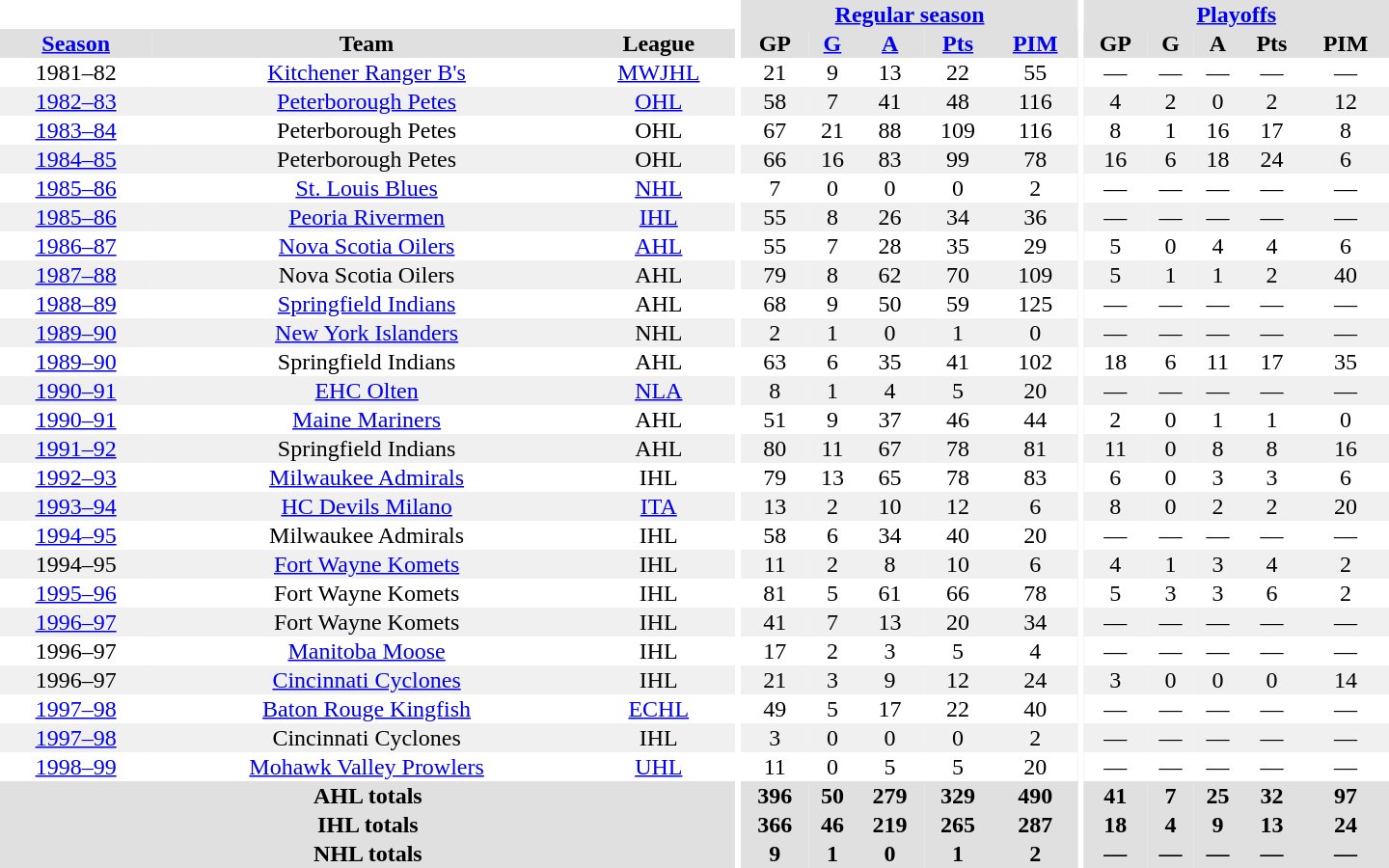<table border="0" cellpadding="1" cellspacing="0" style="text-align:center; width:60em">
<tr bgcolor="#e0e0e0">
<th colspan="3" bgcolor="#ffffff"></th>
<th rowspan="100" bgcolor="#ffffff"></th>
<th colspan="5"><a href='#'>Regular season</a></th>
<th rowspan="100" bgcolor="#ffffff"></th>
<th colspan="5"><a href='#'>Playoffs</a></th>
</tr>
<tr bgcolor="#e0e0e0">
<th><a href='#'>Season</a></th>
<th>Team</th>
<th>League</th>
<th>GP</th>
<th><a href='#'>G</a></th>
<th><a href='#'>A</a></th>
<th><a href='#'>Pts</a></th>
<th><a href='#'>PIM</a></th>
<th>GP</th>
<th>G</th>
<th>A</th>
<th>Pts</th>
<th>PIM</th>
</tr>
<tr>
<td>1981–82</td>
<td><a href='#'>Kitchener Ranger B's</a></td>
<td><a href='#'>MWJHL</a></td>
<td>21</td>
<td>9</td>
<td>13</td>
<td>22</td>
<td>55</td>
<td>—</td>
<td>—</td>
<td>—</td>
<td>—</td>
<td>—</td>
</tr>
<tr bgcolor="#f0f0f0">
<td><a href='#'>1982–83</a></td>
<td><a href='#'>Peterborough Petes</a></td>
<td><a href='#'>OHL</a></td>
<td>58</td>
<td>7</td>
<td>41</td>
<td>48</td>
<td>116</td>
<td>4</td>
<td>2</td>
<td>0</td>
<td>2</td>
<td>12</td>
</tr>
<tr>
<td><a href='#'>1983–84</a></td>
<td>Peterborough Petes</td>
<td>OHL</td>
<td>67</td>
<td>21</td>
<td>88</td>
<td>109</td>
<td>116</td>
<td>8</td>
<td>1</td>
<td>16</td>
<td>17</td>
<td>8</td>
</tr>
<tr bgcolor="#f0f0f0">
<td><a href='#'>1984–85</a></td>
<td>Peterborough Petes</td>
<td>OHL</td>
<td>66</td>
<td>16</td>
<td>83</td>
<td>99</td>
<td>78</td>
<td>16</td>
<td>6</td>
<td>18</td>
<td>24</td>
<td>6</td>
</tr>
<tr>
<td><a href='#'>1985–86</a></td>
<td><a href='#'>St. Louis Blues</a></td>
<td><a href='#'>NHL</a></td>
<td>7</td>
<td>0</td>
<td>0</td>
<td>0</td>
<td>2</td>
<td>—</td>
<td>—</td>
<td>—</td>
<td>—</td>
<td>—</td>
</tr>
<tr bgcolor="#f0f0f0">
<td><a href='#'>1985–86</a></td>
<td><a href='#'>Peoria Rivermen</a></td>
<td><a href='#'>IHL</a></td>
<td>55</td>
<td>8</td>
<td>26</td>
<td>34</td>
<td>36</td>
<td>—</td>
<td>—</td>
<td>—</td>
<td>—</td>
<td>—</td>
</tr>
<tr>
<td><a href='#'>1986–87</a></td>
<td><a href='#'>Nova Scotia Oilers</a></td>
<td><a href='#'>AHL</a></td>
<td>55</td>
<td>7</td>
<td>28</td>
<td>35</td>
<td>29</td>
<td>5</td>
<td>0</td>
<td>4</td>
<td>4</td>
<td>6</td>
</tr>
<tr bgcolor="#f0f0f0">
<td><a href='#'>1987–88</a></td>
<td>Nova Scotia Oilers</td>
<td>AHL</td>
<td>79</td>
<td>8</td>
<td>62</td>
<td>70</td>
<td>109</td>
<td>5</td>
<td>1</td>
<td>1</td>
<td>2</td>
<td>40</td>
</tr>
<tr>
<td><a href='#'>1988–89</a></td>
<td><a href='#'>Springfield Indians</a></td>
<td>AHL</td>
<td>68</td>
<td>9</td>
<td>50</td>
<td>59</td>
<td>125</td>
<td>—</td>
<td>—</td>
<td>—</td>
<td>—</td>
<td>—</td>
</tr>
<tr bgcolor="#f0f0f0">
<td><a href='#'>1989–90</a></td>
<td><a href='#'>New York Islanders</a></td>
<td>NHL</td>
<td>2</td>
<td>1</td>
<td>0</td>
<td>1</td>
<td>0</td>
<td>—</td>
<td>—</td>
<td>—</td>
<td>—</td>
<td>—</td>
</tr>
<tr>
<td><a href='#'>1989–90</a></td>
<td>Springfield Indians</td>
<td>AHL</td>
<td>63</td>
<td>6</td>
<td>35</td>
<td>41</td>
<td>102</td>
<td>18</td>
<td>6</td>
<td>11</td>
<td>17</td>
<td>35</td>
</tr>
<tr bgcolor="#f0f0f0">
<td><a href='#'>1990–91</a></td>
<td><a href='#'>EHC Olten</a></td>
<td><a href='#'>NLA</a></td>
<td>8</td>
<td>1</td>
<td>4</td>
<td>5</td>
<td>20</td>
<td>—</td>
<td>—</td>
<td>—</td>
<td>—</td>
<td>—</td>
</tr>
<tr>
<td><a href='#'>1990–91</a></td>
<td><a href='#'>Maine Mariners</a></td>
<td>AHL</td>
<td>51</td>
<td>9</td>
<td>37</td>
<td>46</td>
<td>44</td>
<td>2</td>
<td>0</td>
<td>1</td>
<td>1</td>
<td>0</td>
</tr>
<tr bgcolor="#f0f0f0">
<td><a href='#'>1991–92</a></td>
<td>Springfield Indians</td>
<td>AHL</td>
<td>80</td>
<td>11</td>
<td>67</td>
<td>78</td>
<td>81</td>
<td>11</td>
<td>0</td>
<td>8</td>
<td>8</td>
<td>16</td>
</tr>
<tr>
<td><a href='#'>1992–93</a></td>
<td><a href='#'>Milwaukee Admirals</a></td>
<td>IHL</td>
<td>79</td>
<td>13</td>
<td>65</td>
<td>78</td>
<td>83</td>
<td>6</td>
<td>0</td>
<td>3</td>
<td>3</td>
<td>6</td>
</tr>
<tr bgcolor="#f0f0f0">
<td><a href='#'>1993–94</a></td>
<td><a href='#'>HC Devils Milano</a></td>
<td><a href='#'>ITA</a></td>
<td>13</td>
<td>2</td>
<td>10</td>
<td>12</td>
<td>6</td>
<td>8</td>
<td>0</td>
<td>2</td>
<td>2</td>
<td>20</td>
</tr>
<tr>
<td><a href='#'>1994–95</a></td>
<td>Milwaukee Admirals</td>
<td>IHL</td>
<td>58</td>
<td>6</td>
<td>34</td>
<td>40</td>
<td>20</td>
<td>—</td>
<td>—</td>
<td>—</td>
<td>—</td>
<td>—</td>
</tr>
<tr bgcolor="#f0f0f0">
<td>1994–95</td>
<td><a href='#'>Fort Wayne Komets</a></td>
<td>IHL</td>
<td>11</td>
<td>2</td>
<td>8</td>
<td>10</td>
<td>6</td>
<td>4</td>
<td>1</td>
<td>3</td>
<td>4</td>
<td>2</td>
</tr>
<tr>
<td><a href='#'>1995–96</a></td>
<td>Fort Wayne Komets</td>
<td>IHL</td>
<td>81</td>
<td>5</td>
<td>61</td>
<td>66</td>
<td>78</td>
<td>5</td>
<td>3</td>
<td>3</td>
<td>6</td>
<td>2</td>
</tr>
<tr bgcolor="#f0f0f0">
<td><a href='#'>1996–97</a></td>
<td>Fort Wayne Komets</td>
<td>IHL</td>
<td>41</td>
<td>7</td>
<td>13</td>
<td>20</td>
<td>34</td>
<td>—</td>
<td>—</td>
<td>—</td>
<td>—</td>
<td>—</td>
</tr>
<tr>
<td>1996–97</td>
<td><a href='#'>Manitoba Moose</a></td>
<td>IHL</td>
<td>17</td>
<td>2</td>
<td>3</td>
<td>5</td>
<td>4</td>
<td>—</td>
<td>—</td>
<td>—</td>
<td>—</td>
<td>—</td>
</tr>
<tr bgcolor="#f0f0f0">
<td>1996–97</td>
<td><a href='#'>Cincinnati Cyclones</a></td>
<td>IHL</td>
<td>21</td>
<td>3</td>
<td>9</td>
<td>12</td>
<td>24</td>
<td>3</td>
<td>0</td>
<td>0</td>
<td>0</td>
<td>14</td>
</tr>
<tr>
<td><a href='#'>1997–98</a></td>
<td><a href='#'>Baton Rouge Kingfish</a></td>
<td><a href='#'>ECHL</a></td>
<td>49</td>
<td>5</td>
<td>17</td>
<td>22</td>
<td>40</td>
<td>—</td>
<td>—</td>
<td>—</td>
<td>—</td>
<td>—</td>
</tr>
<tr bgcolor="#f0f0f0">
<td><a href='#'>1997–98</a></td>
<td>Cincinnati Cyclones</td>
<td>IHL</td>
<td>3</td>
<td>0</td>
<td>0</td>
<td>0</td>
<td>2</td>
<td>—</td>
<td>—</td>
<td>—</td>
<td>—</td>
<td>—</td>
</tr>
<tr>
<td><a href='#'>1998–99</a></td>
<td><a href='#'>Mohawk Valley Prowlers</a></td>
<td><a href='#'>UHL</a></td>
<td>11</td>
<td>0</td>
<td>5</td>
<td>5</td>
<td>20</td>
<td>—</td>
<td>—</td>
<td>—</td>
<td>—</td>
<td>—</td>
</tr>
<tr bgcolor="#e0e0e0">
<th colspan="3">AHL totals</th>
<th>396</th>
<th>50</th>
<th>279</th>
<th>329</th>
<th>490</th>
<th>41</th>
<th>7</th>
<th>25</th>
<th>32</th>
<th>97</th>
</tr>
<tr bgcolor="#e0e0e0">
<th colspan="3">IHL totals</th>
<th>366</th>
<th>46</th>
<th>219</th>
<th>265</th>
<th>287</th>
<th>18</th>
<th>4</th>
<th>9</th>
<th>13</th>
<th>24</th>
</tr>
<tr bgcolor="#e0e0e0">
<th colspan="3">NHL totals</th>
<th>9</th>
<th>1</th>
<th>0</th>
<th>1</th>
<th>2</th>
<th>—</th>
<th>—</th>
<th>—</th>
<th>—</th>
<th>—</th>
</tr>
</table>
